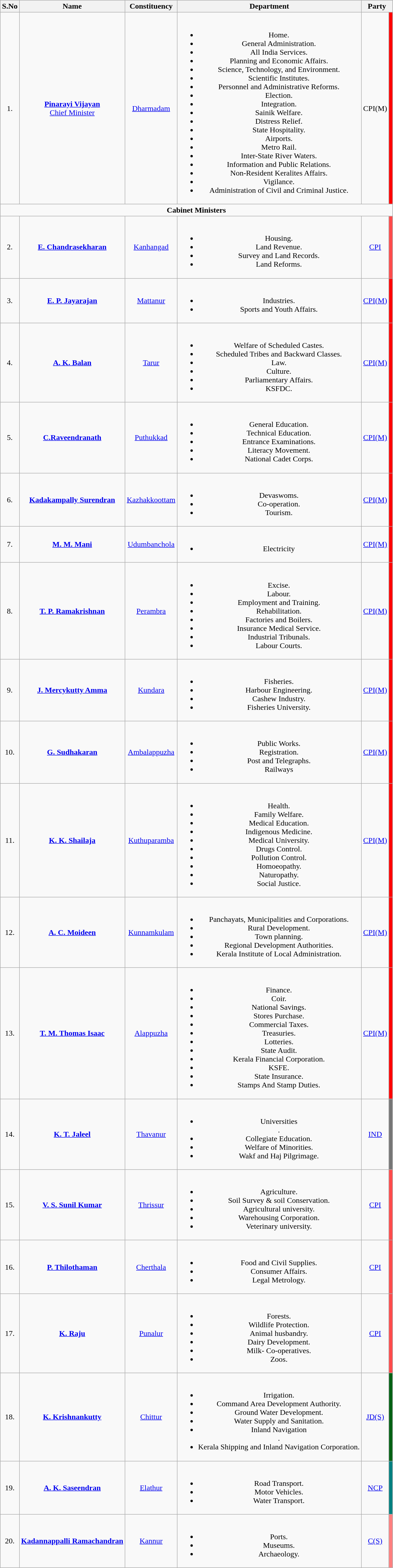<table class="wikitable sortable" style="text-align:center" style="font-size: 82%;">
<tr>
<th>S.No</th>
<th>Name</th>
<th>Constituency</th>
<th>Department</th>
<th colspan="2" scope="col">Party</th>
</tr>
<tr>
<td>1.</td>
<td><strong><a href='#'>Pinarayi Vijayan</a></strong><br><a href='#'>Chief Minister</a></td>
<td><a href='#'>Dharmadam</a></td>
<td><br><ul><li>Home.</li><li>General Administration.</li><li>All India Services.</li><li>Planning and Economic Affairs.</li><li>Science, Technology, and Environment.</li><li>Scientific Institutes.</li><li>Personnel and Administrative Reforms.</li><li>Election.</li><li>Integration.</li><li>Sainik Welfare.</li><li>Distress Relief.</li><li>State Hospitality.</li><li>Airports.</li><li>Metro Rail.</li><li>Inter-State River Waters.</li><li>Information and Public Relations.</li><li>Non-Resident Keralites Affairs.</li><li>Vigilance.</li><li>Administration of Civil and Criminal Justice.</li></ul></td>
<td>CPI(M)</td>
<td bgcolor=#FF0000></td>
</tr>
<tr>
<td style="text-align: center;" colspan=6><strong>Cabinet Ministers</strong></td>
</tr>
<tr>
<td>2.</td>
<td><strong><a href='#'>E. Chandrasekharan</a></strong></td>
<td><a href='#'>Kanhangad</a></td>
<td><br><ul><li>Housing.</li><li>Land Revenue.</li><li>Survey and Land Records.</li><li>Land Reforms.</li></ul></td>
<td><a href='#'>CPI</a></td>
<td bgcolor=#FF4A4A></td>
</tr>
<tr>
<td>3.</td>
<td><strong><a href='#'>E. P. Jayarajan</a></strong></td>
<td><a href='#'>Mattanur</a></td>
<td><br><ul><li>Industries.</li><li>Sports and Youth Affairs.</li></ul></td>
<td><a href='#'>CPI(M)</a></td>
<td bgcolor=#FF0000></td>
</tr>
<tr>
<td>4.</td>
<td><strong><a href='#'>A. K. Balan</a></strong></td>
<td><a href='#'>Tarur</a></td>
<td><br><ul><li>Welfare of Scheduled Castes.</li><li>Scheduled Tribes and Backward Classes.</li><li>Law.</li><li>Culture.</li><li>Parliamentary Affairs.</li><li>KSFDC.</li></ul></td>
<td><a href='#'>CPI(M)</a></td>
<td bgcolor=#FF0000></td>
</tr>
<tr>
<td>5.</td>
<td><strong><a href='#'>C.Raveendranath</a></strong></td>
<td><a href='#'>Puthukkad</a></td>
<td><br><ul><li>General Education.</li><li>Technical Education.</li><li>Entrance Examinations.</li><li>Literacy Movement.</li><li>National Cadet Corps.</li></ul></td>
<td><a href='#'>CPI(M)</a></td>
<td bgcolor=#FF0000></td>
</tr>
<tr>
<td>6.</td>
<td><strong><a href='#'>Kadakampally Surendran</a></strong></td>
<td><a href='#'>Kazhakkoottam</a></td>
<td><br><ul><li>Devaswoms.</li><li>Co-operation.</li><li>Tourism.</li></ul></td>
<td><a href='#'>CPI(M)</a></td>
<td bgcolor=#FF0000></td>
</tr>
<tr>
<td>7.</td>
<td><strong><a href='#'>M. M. Mani</a></strong></td>
<td><a href='#'>Udumbanchola</a></td>
<td><br><ul><li>Electricity</li></ul></td>
<td><a href='#'>CPI(M)</a></td>
<td bgcolor=#FF0000></td>
</tr>
<tr>
<td>8.</td>
<td><strong><a href='#'>T. P. Ramakrishnan</a></strong></td>
<td><a href='#'>Perambra</a></td>
<td><br><ul><li>Excise.</li><li>Labour.</li><li>Employment and Training.</li><li>Rehabilitation.</li><li>Factories and Boilers.</li><li>Insurance Medical Service.</li><li>Industrial Tribunals.</li><li>Labour Courts.</li></ul></td>
<td><a href='#'>CPI(M)</a></td>
<td bgcolor=#FF0000></td>
</tr>
<tr>
<td>9.</td>
<td><strong><a href='#'>J. Mercykutty Amma</a></strong></td>
<td><a href='#'>Kundara</a></td>
<td><br><ul><li>Fisheries.</li><li>Harbour Engineering.</li><li>Cashew Industry.</li><li>Fisheries University.</li></ul></td>
<td><a href='#'>CPI(M)</a></td>
<td bgcolor=#FF0000></td>
</tr>
<tr>
<td>10.</td>
<td><strong><a href='#'>G. Sudhakaran</a></strong></td>
<td><a href='#'>Ambalappuzha</a></td>
<td><br><ul><li>Public Works.</li><li>Registration.</li><li>Post and Telegraphs.</li><li>Railways</li></ul></td>
<td><a href='#'>CPI(M)</a></td>
<td bgcolor=#FF0000></td>
</tr>
<tr>
<td>11.</td>
<td><strong><a href='#'>K. K. Shailaja</a></strong></td>
<td><a href='#'>Kuthuparamba</a></td>
<td><br><ul><li>Health.</li><li>Family Welfare.</li><li>Medical Education.</li><li>Indigenous Medicine.</li><li>Medical University.</li><li>Drugs Control.</li><li>Pollution Control.</li><li>Homoeopathy.</li><li>Naturopathy.</li><li>Social Justice.</li></ul></td>
<td><a href='#'>CPI(M)</a></td>
<td bgcolor=#FF0000></td>
</tr>
<tr>
<td>12.</td>
<td><strong><a href='#'>A. C. Moideen</a></strong></td>
<td><a href='#'>Kunnamkulam</a></td>
<td><br><ul><li>Panchayats, Municipalities and Corporations.</li><li>Rural Development.</li><li>Town planning.</li><li>Regional Development Authorities.</li><li>Kerala Institute of Local Administration.</li></ul></td>
<td><a href='#'>CPI(M)</a></td>
<td bgcolor=#FF0000></td>
</tr>
<tr>
<td>13.</td>
<td><strong><a href='#'>T. M. Thomas Isaac</a></strong></td>
<td><a href='#'>Alappuzha</a></td>
<td><br><ul><li>Finance.</li><li>Coir.</li><li>National Savings.</li><li>Stores Purchase.</li><li>Commercial Taxes.</li><li>Treasuries.</li><li>Lotteries.</li><li>State Audit.</li><li>Kerala Financial Corporation.</li><li>KSFE.</li><li>State Insurance.</li><li>Stamps And Stamp Duties.</li></ul></td>
<td><a href='#'>CPI(M)</a></td>
<td bgcolor=#FF0000></td>
</tr>
<tr>
<td>14.</td>
<td><strong><a href='#'>K. T. Jaleel</a></strong></td>
<td><a href='#'>Thavanur</a></td>
<td><br><ul><li>Universities<br> .</li><li>Collegiate Education.</li><li>Welfare of Minorities.</li><li>Wakf and Haj Pilgrimage.</li></ul></td>
<td><a href='#'>IND</a></td>
<td bgcolor=#757575></td>
</tr>
<tr>
<td>15.</td>
<td><strong><a href='#'>V. S. Sunil Kumar</a></strong></td>
<td><a href='#'>Thrissur</a></td>
<td><br><ul><li>Agriculture.</li><li>Soil Survey & soil Conservation.</li><li>Agricultural university.</li><li>Warehousing Corporation.</li><li>Veterinary university.</li></ul></td>
<td><a href='#'>CPI</a></td>
<td bgcolor=#FF4A4A></td>
</tr>
<tr>
<td>16.</td>
<td><strong><a href='#'>P. Thilothaman</a></strong></td>
<td><a href='#'>Cherthala</a></td>
<td><br><ul><li>Food and Civil Supplies.</li><li>Consumer Affairs.</li><li>Legal Metrology.</li></ul></td>
<td><a href='#'>CPI</a></td>
<td bgcolor=#FF4A4A></td>
</tr>
<tr>
<td>17.</td>
<td><strong><a href='#'>K. Raju</a></strong></td>
<td><a href='#'>Punalur</a></td>
<td><br><ul><li>Forests.</li><li>Wildlife Protection.</li><li>Animal husbandry.</li><li>Dairy Development.</li><li>Milk- Co-operatives.</li><li>Zoos.</li></ul></td>
<td><a href='#'>CPI</a></td>
<td bgcolor=#FF4A4A></td>
</tr>
<tr>
<td>18.</td>
<td><strong><a href='#'>K. Krishnankutty</a></strong></td>
<td><a href='#'>Chittur</a></td>
<td><br><ul><li>Irrigation.</li><li>Command Area Development Authority.</li><li>Ground Water Development.</li><li>Water Supply and Sanitation.</li><li>Inland Navigation<br> .</li><li>Kerala Shipping and Inland Navigation Corporation.</li></ul></td>
<td><a href='#'>JD(S)</a></td>
<td bgcolor=#006113></td>
</tr>
<tr>
<td>19.</td>
<td><strong><a href='#'>A. K. Saseendran</a></strong></td>
<td><a href='#'>Elathur</a></td>
<td><br><ul><li>Road Transport.</li><li>Motor Vehicles.</li><li>Water Transport.</li></ul></td>
<td><a href='#'>NCP</a></td>
<td bgcolor=#008080></td>
</tr>
<tr>
<td>20.</td>
<td><strong><a href='#'>Kadannappalli Ramachandran</a></strong></td>
<td><a href='#'>Kannur</a></td>
<td><br><ul><li>Ports.</li><li>Museums.</li><li>Archaeology.</li></ul></td>
<td><a href='#'>C(S)</a></td>
<td bgcolor=#FF7F7F></td>
</tr>
</table>
